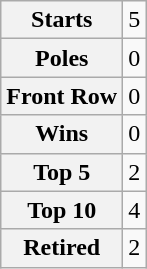<table class="wikitable" style="text-align:center">
<tr>
<th>Starts</th>
<td>5</td>
</tr>
<tr>
<th>Poles</th>
<td>0</td>
</tr>
<tr>
<th>Front Row</th>
<td>0</td>
</tr>
<tr>
<th>Wins</th>
<td>0</td>
</tr>
<tr>
<th>Top 5</th>
<td>2</td>
</tr>
<tr>
<th>Top 10</th>
<td>4</td>
</tr>
<tr>
<th>Retired</th>
<td>2</td>
</tr>
</table>
